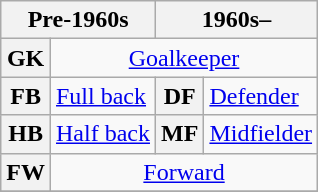<table class="wikitable unsortable">
<tr>
<th colspan="2" scope="col">Pre-1960s</th>
<th colspan="2" scope="col">1960s–</th>
</tr>
<tr>
<th>GK</th>
<td colspan="3" align=center><a href='#'>Goalkeeper</a></td>
</tr>
<tr>
<th>FB</th>
<td><a href='#'>Full back</a></td>
<th>DF</th>
<td><a href='#'>Defender</a></td>
</tr>
<tr>
<th>HB</th>
<td><a href='#'>Half back</a></td>
<th>MF</th>
<td><a href='#'>Midfielder</a></td>
</tr>
<tr>
<th>FW</th>
<td colspan="3" align=center><a href='#'>Forward</a></td>
</tr>
<tr>
</tr>
</table>
